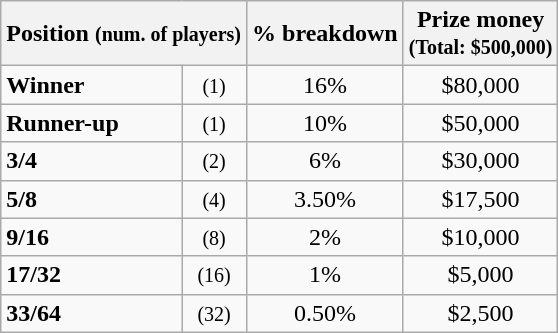<table class="wikitable">
<tr>
<th colspan=2>Position <small>(num. of players)</small></th>
<th>% breakdown</th>
<th>Prize money<br><small>(Total: $500,000)</small></th>
</tr>
<tr>
<td><strong>Winner</strong></td>
<td align=center><small>(1)</small></td>
<td align=center>16%</td>
<td align=center>$80,000</td>
</tr>
<tr>
<td><strong>Runner-up</strong></td>
<td align=center><small>(1)</small></td>
<td align=center>10%</td>
<td align=center>$50,000</td>
</tr>
<tr>
<td><strong>3/4</strong></td>
<td align=center><small>(2)</small></td>
<td align=center>6%</td>
<td align=center>$30,000</td>
</tr>
<tr>
<td><strong>5/8</strong></td>
<td align=center><small>(4)</small></td>
<td align=center>3.50%</td>
<td align=center>$17,500</td>
</tr>
<tr>
<td><strong>9/16</strong></td>
<td align=center><small>(8)</small></td>
<td align=center>2%</td>
<td align=center>$10,000</td>
</tr>
<tr>
<td><strong>17/32</strong></td>
<td align=center><small>(16)</small></td>
<td align=center>1%</td>
<td align=center>$5,000</td>
</tr>
<tr>
<td><strong>33/64</strong></td>
<td align=center><small>(32)</small></td>
<td align=center>0.50%</td>
<td align=center>$2,500</td>
</tr>
</table>
